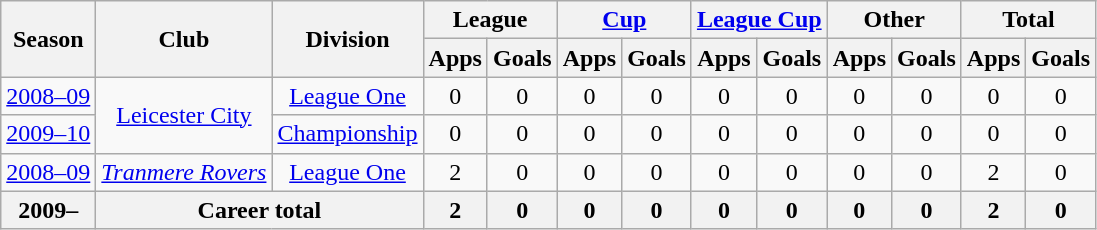<table class="wikitable" style="text-align: center;">
<tr>
<th rowspan="2">Season</th>
<th rowspan="2">Club</th>
<th Rowspan="2">Division</th>
<th colspan="2">League</th>
<th colspan="2"><a href='#'>Cup</a></th>
<th colspan="2"><a href='#'>League Cup</a></th>
<th colspan="2">Other</th>
<th colspan="2">Total</th>
</tr>
<tr>
<th>Apps</th>
<th>Goals</th>
<th>Apps</th>
<th>Goals</th>
<th>Apps</th>
<th>Goals</th>
<th>Apps</th>
<th>Goals</th>
<th>Apps</th>
<th>Goals</th>
</tr>
<tr>
<td><a href='#'>2008–09</a></td>
<td Rowspan="2"><a href='#'>Leicester City</a></td>
<td><a href='#'>League One</a></td>
<td>0</td>
<td>0</td>
<td>0</td>
<td>0</td>
<td>0</td>
<td>0</td>
<td>0</td>
<td>0</td>
<td>0</td>
<td>0</td>
</tr>
<tr>
<td><a href='#'>2009–10</a></td>
<td><a href='#'>Championship</a></td>
<td>0</td>
<td>0</td>
<td>0</td>
<td>0</td>
<td>0</td>
<td>0</td>
<td>0</td>
<td>0</td>
<td>0</td>
<td>0</td>
</tr>
<tr>
<td><a href='#'>2008–09</a></td>
<td><em><a href='#'>Tranmere Rovers</a></em></td>
<td><a href='#'>League One</a></td>
<td>2</td>
<td>0</td>
<td>0</td>
<td>0</td>
<td>0</td>
<td>0</td>
<td>0</td>
<td>0</td>
<td>2</td>
<td>0</td>
</tr>
<tr>
<th>2009–</th>
<th colspan="2">Career total</th>
<th>2</th>
<th>0</th>
<th>0</th>
<th>0</th>
<th>0</th>
<th>0</th>
<th>0</th>
<th>0</th>
<th>2</th>
<th>0</th>
</tr>
</table>
